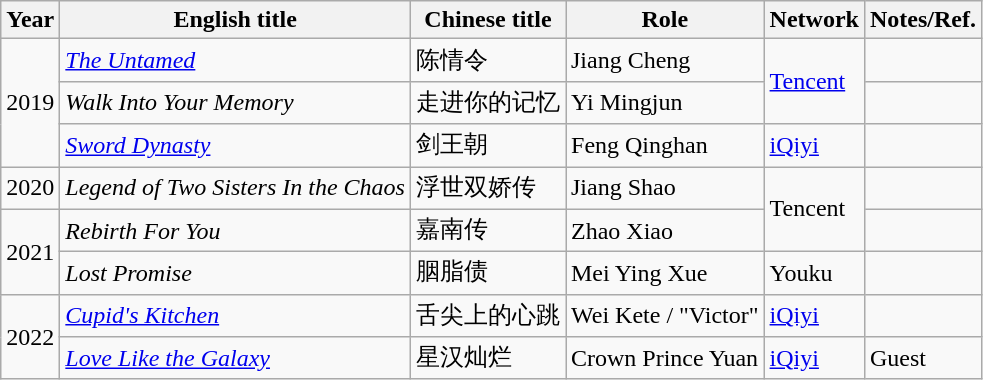<table class="wikitable sortable">
<tr>
<th>Year</th>
<th>English title</th>
<th>Chinese title</th>
<th>Role</th>
<th>Network</th>
<th class="unsortable">Notes/Ref.</th>
</tr>
<tr>
<td rowspan=3>2019</td>
<td><em><a href='#'>The Untamed</a></em></td>
<td>陈情令</td>
<td>Jiang Cheng</td>
<td rowspan=2><a href='#'>Tencent</a></td>
<td></td>
</tr>
<tr>
<td><em>Walk Into Your Memory  </em></td>
<td>走进你的记忆</td>
<td>Yi Mingjun</td>
<td></td>
</tr>
<tr>
<td><em><a href='#'>Sword Dynasty</a></em></td>
<td>剑王朝</td>
<td>Feng Qinghan</td>
<td><a href='#'>iQiyi</a></td>
<td></td>
</tr>
<tr>
<td>2020</td>
<td><em>Legend of Two Sisters In the Chaos</em></td>
<td>浮世双娇传</td>
<td>Jiang Shao</td>
<td rowspan=2>Tencent</td>
<td></td>
</tr>
<tr>
<td rowspan=2>2021</td>
<td><em>Rebirth For You</em></td>
<td>嘉南传</td>
<td>Zhao Xiao</td>
<td></td>
</tr>
<tr>
<td><em>Lost Promise</em></td>
<td>胭脂债</td>
<td>Mei Ying Xue</td>
<td>Youku</td>
</tr>
<tr>
<td rowspan=2>2022</td>
<td><em><a href='#'>Cupid's Kitchen</a></em></td>
<td>舌尖上的心跳</td>
<td>Wei Kete / "Victor"</td>
<td><a href='#'>iQiyi</a></td>
<td></td>
</tr>
<tr>
<td><em><a href='#'>Love Like the Galaxy</a></em></td>
<td>星汉灿烂</td>
<td>Crown Prince Yuan</td>
<td><a href='#'>iQiyi</a></td>
<td>Guest</td>
</tr>
</table>
